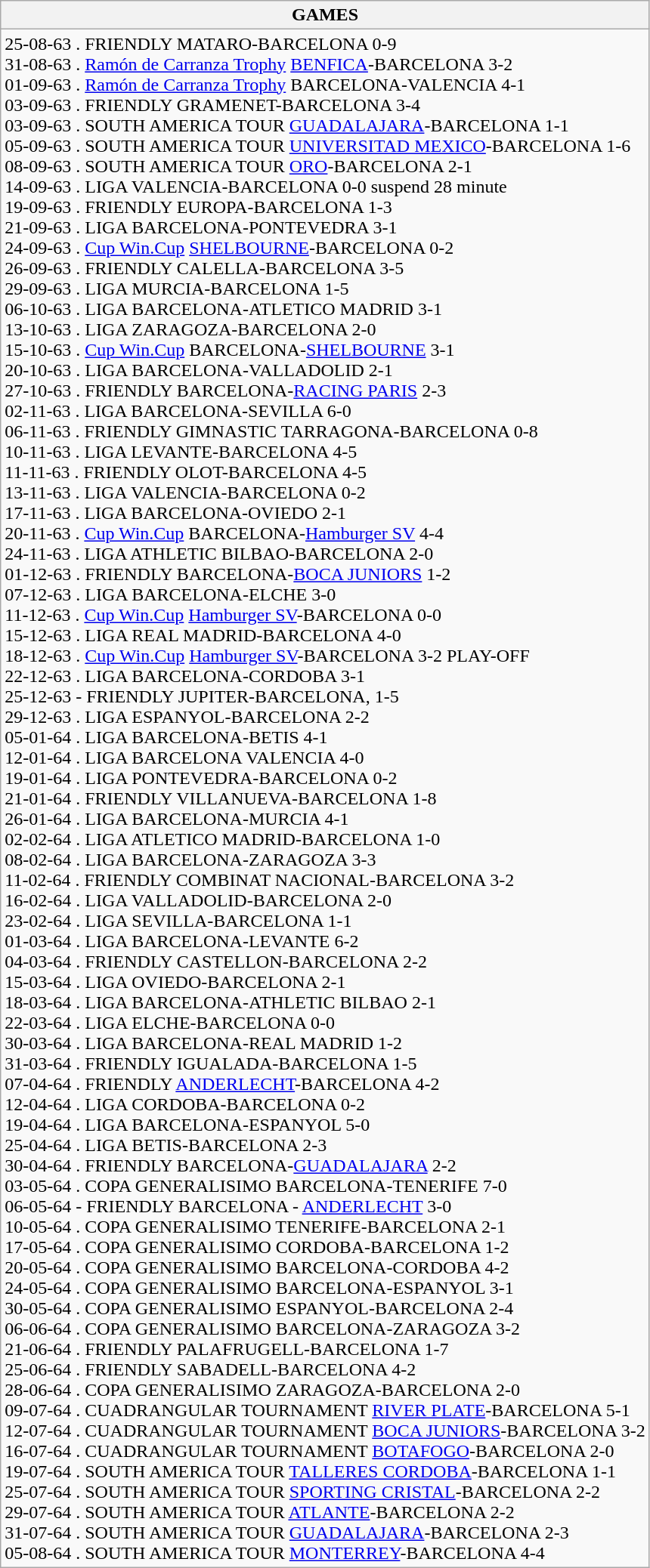<table class="wikitable collapsed">
<tr>
<th>GAMES </th>
</tr>
<tr>
<td>25-08-63 . FRIENDLY MATARO-BARCELONA 0-9<br>31-08-63 . <a href='#'>Ramón de Carranza Trophy</a> <a href='#'>BENFICA</a>-BARCELONA 3-2<br>01-09-63 . <a href='#'>Ramón de Carranza Trophy</a> BARCELONA-VALENCIA 4-1<br>03-09-63 . FRIENDLY GRAMENET-BARCELONA 3-4<br>03-09-63 . SOUTH AMERICA TOUR <a href='#'>GUADALAJARA</a>-BARCELONA 1-1<br>05-09-63 . SOUTH AMERICA TOUR <a href='#'>UNIVERSITAD MEXICO</a>-BARCELONA 1-6<br>08-09-63 . SOUTH AMERICA TOUR <a href='#'>ORO</a>-BARCELONA 2-1<br>14-09-63 . LIGA VALENCIA-BARCELONA 0-0 suspend 28 minute<br>19-09-63 . FRIENDLY EUROPA-BARCELONA 1-3<br>21-09-63 . LIGA BARCELONA-PONTEVEDRA 3-1<br>24-09-63 . <a href='#'>Cup Win.Cup</a> <a href='#'>SHELBOURNE</a>-BARCELONA 0-2<br>26-09-63 . FRIENDLY CALELLA-BARCELONA 3-5<br>29-09-63 . LIGA MURCIA-BARCELONA 1-5<br>06-10-63 . LIGA BARCELONA-ATLETICO MADRID 3-1<br>13-10-63 . LIGA ZARAGOZA-BARCELONA 2-0<br>15-10-63 . <a href='#'>Cup Win.Cup</a> BARCELONA-<a href='#'>SHELBOURNE</a> 3-1<br>20-10-63 . LIGA BARCELONA-VALLADOLID 2-1<br>27-10-63 . FRIENDLY BARCELONA-<a href='#'>RACING PARIS</a> 2-3<br>02-11-63 . LIGA BARCELONA-SEVILLA 6-0<br>06-11-63 . FRIENDLY GIMNASTIC TARRAGONA-BARCELONA 0-8<br>10-11-63 . LIGA LEVANTE-BARCELONA 4-5<br>11-11-63 . FRIENDLY OLOT-BARCELONA 4-5<br>13-11-63 . LIGA VALENCIA-BARCELONA 0-2<br>17-11-63 . LIGA BARCELONA-OVIEDO 2-1<br>20-11-63 . <a href='#'>Cup Win.Cup</a> BARCELONA-<a href='#'>Hamburger SV</a> 4-4<br>24-11-63 . LIGA ATHLETIC BILBAO-BARCELONA 2-0<br>01-12-63 . FRIENDLY BARCELONA-<a href='#'>BOCA JUNIORS</a> 1-2<br>07-12-63 . LIGA BARCELONA-ELCHE 3-0<br>11-12-63 . <a href='#'>Cup Win.Cup</a> <a href='#'>Hamburger SV</a>-BARCELONA 0-0<br>15-12-63 . LIGA REAL MADRID-BARCELONA 4-0<br>18-12-63 . <a href='#'>Cup Win.Cup</a> <a href='#'>Hamburger SV</a>-BARCELONA 3-2 PLAY-OFF<br>22-12-63 . LIGA BARCELONA-CORDOBA 3-1<br>25-12-63 - FRIENDLY JUPITER-BARCELONA, 1-5<br>29-12-63 . LIGA ESPANYOL-BARCELONA 2-2<br>05-01-64 . LIGA BARCELONA-BETIS 4-1<br>12-01-64 . LIGA BARCELONA VALENCIA 4-0<br>19-01-64 . LIGA PONTEVEDRA-BARCELONA 0-2<br>21-01-64 . FRIENDLY VILLANUEVA-BARCELONA 1-8<br>26-01-64 . LIGA BARCELONA-MURCIA 4-1<br>02-02-64 . LIGA ATLETICO MADRID-BARCELONA 1-0<br>08-02-64 . LIGA BARCELONA-ZARAGOZA 3-3<br>11-02-64 . FRIENDLY COMBINAT NACIONAL-BARCELONA 3-2<br>16-02-64 . LIGA VALLADOLID-BARCELONA 2-0<br>23-02-64 . LIGA SEVILLA-BARCELONA 1-1<br>01-03-64 . LIGA BARCELONA-LEVANTE 6-2<br>04-03-64 . FRIENDLY CASTELLON-BARCELONA 2-2<br>15-03-64 . LIGA OVIEDO-BARCELONA 2-1<br>18-03-64 . LIGA BARCELONA-ATHLETIC BILBAO 2-1<br>22-03-64 . LIGA ELCHE-BARCELONA 0-0<br>30-03-64 . LIGA BARCELONA-REAL MADRID 1-2<br>31-03-64 . FRIENDLY IGUALADA-BARCELONA 1-5<br>07-04-64 . FRIENDLY <a href='#'>ANDERLECHT</a>-BARCELONA 4-2<br>12-04-64 . LIGA CORDOBA-BARCELONA 0-2<br>19-04-64 . LIGA BARCELONA-ESPANYOL 5-0<br>25-04-64 . LIGA BETIS-BARCELONA 2-3<br>30-04-64 . FRIENDLY BARCELONA-<a href='#'>GUADALAJARA</a> 2-2<br>03-05-64 . COPA GENERALISIMO BARCELONA-TENERIFE 7-0<br>06-05-64 - FRIENDLY BARCELONA - <a href='#'>ANDERLECHT</a> 3-0<br>10-05-64 . COPA GENERALISIMO TENERIFE-BARCELONA 2-1<br>17-05-64 . COPA GENERALISIMO CORDOBA-BARCELONA 1-2<br>20-05-64 . COPA GENERALISIMO BARCELONA-CORDOBA 4-2<br>24-05-64 . COPA GENERALISIMO BARCELONA-ESPANYOL 3-1<br>30-05-64 . COPA GENERALISIMO ESPANYOL-BARCELONA 2-4<br>06-06-64 . COPA GENERALISIMO BARCELONA-ZARAGOZA 3-2<br>21-06-64 . FRIENDLY PALAFRUGELL-BARCELONA 1-7<br>25-06-64 . FRIENDLY SABADELL-BARCELONA 4-2<br>28-06-64 . COPA GENERALISIMO ZARAGOZA-BARCELONA 2-0<br>09-07-64 . CUADRANGULAR TOURNAMENT <a href='#'>RIVER PLATE</a>-BARCELONA 5-1<br>12-07-64 . CUADRANGULAR TOURNAMENT <a href='#'>BOCA JUNIORS</a>-BARCELONA 3-2<br>16-07-64 . CUADRANGULAR TOURNAMENT <a href='#'>BOTAFOGO</a>-BARCELONA 2-0<br>19-07-64 . SOUTH AMERICA TOUR <a href='#'>TALLERES CORDOBA</a>-BARCELONA 1-1<br>25-07-64 . SOUTH AMERICA TOUR <a href='#'>SPORTING CRISTAL</a>-BARCELONA 2-2<br>29-07-64 . SOUTH AMERICA TOUR <a href='#'>ATLANTE</a>-BARCELONA 2-2<br>31-07-64 . SOUTH AMERICA TOUR <a href='#'>GUADALAJARA</a>-BARCELONA 2-3<br>05-08-64 . SOUTH AMERICA TOUR <a href='#'>MONTERREY</a>-BARCELONA 4-4</td>
</tr>
</table>
